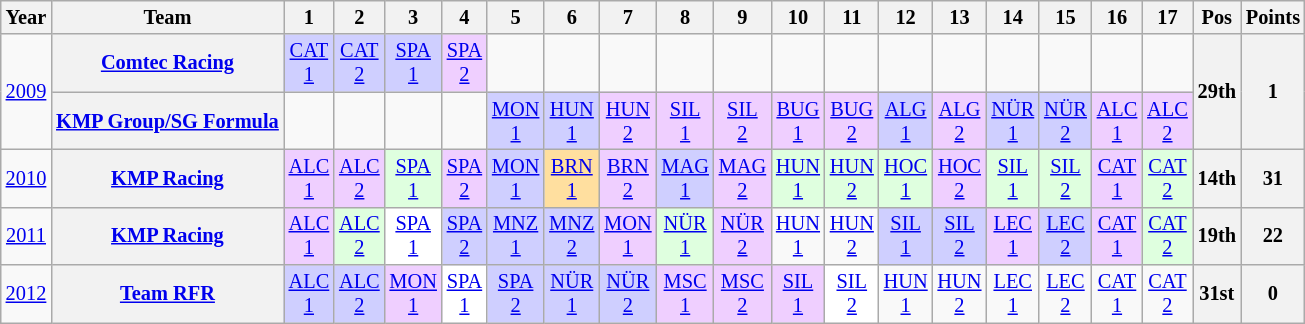<table class="wikitable" style="text-align:center; font-size:85%">
<tr>
<th>Year</th>
<th>Team</th>
<th>1</th>
<th>2</th>
<th>3</th>
<th>4</th>
<th>5</th>
<th>6</th>
<th>7</th>
<th>8</th>
<th>9</th>
<th>10</th>
<th>11</th>
<th>12</th>
<th>13</th>
<th>14</th>
<th>15</th>
<th>16</th>
<th>17</th>
<th>Pos</th>
<th>Points</th>
</tr>
<tr>
<td rowspan=2><a href='#'>2009</a></td>
<th nowrap><a href='#'>Comtec Racing</a></th>
<td style="background:#CFCFFF;"><a href='#'>CAT<br>1</a><br></td>
<td style="background:#CFCFFF;"><a href='#'>CAT<br>2</a><br></td>
<td style="background:#CFCFFF;"><a href='#'>SPA<br>1</a><br></td>
<td style="background:#EFCFFF;"><a href='#'>SPA<br>2</a><br></td>
<td></td>
<td></td>
<td></td>
<td></td>
<td></td>
<td></td>
<td></td>
<td></td>
<td></td>
<td></td>
<td></td>
<td></td>
<td></td>
<th rowspan=2>29th</th>
<th rowspan=2>1</th>
</tr>
<tr>
<th nowrap><a href='#'>KMP Group/SG Formula</a></th>
<td></td>
<td></td>
<td></td>
<td></td>
<td style="background:#CFCFFF;"><a href='#'>MON<br>1</a><br></td>
<td style="background:#CFCFFF;"><a href='#'>HUN<br>1</a><br></td>
<td style="background:#EFCFFF;"><a href='#'>HUN<br>2</a><br></td>
<td style="background:#EFCFFF;"><a href='#'>SIL<br>1</a><br></td>
<td style="background:#EFCFFF;"><a href='#'>SIL<br>2</a><br></td>
<td style="background:#EFCFFF;"><a href='#'>BUG<br>1</a><br></td>
<td style="background:#EFCFFF;"><a href='#'>BUG<br>2</a><br></td>
<td style="background:#CFCFFF;"><a href='#'>ALG<br>1</a><br></td>
<td style="background:#EFCFFF;"><a href='#'>ALG<br>2</a> <br></td>
<td style="background:#CFCFFF;"><a href='#'>NÜR<br>1</a><br></td>
<td style="background:#CFCFFF;"><a href='#'>NÜR<br>2</a><br></td>
<td style="background:#EFCFFF;"><a href='#'>ALC<br>1</a><br></td>
<td style="background:#EFCFFF;"><a href='#'>ALC<br>2</a><br></td>
</tr>
<tr>
<td><a href='#'>2010</a></td>
<th nowrap><a href='#'>KMP Racing</a></th>
<td style="background:#EFCFFF;"><a href='#'>ALC<br>1</a><br></td>
<td style="background:#EFCFFF;"><a href='#'>ALC<br>2</a><br></td>
<td style="background:#DFFFDF;"><a href='#'>SPA<br>1</a><br></td>
<td style="background:#EFCFFF;"><a href='#'>SPA<br>2</a><br></td>
<td style="background:#CFCFFF;"><a href='#'>MON<br>1</a><br></td>
<td style="background:#FFDF9F;"><a href='#'>BRN<br>1</a><br></td>
<td style="background:#EFCFFF;"><a href='#'>BRN<br>2</a><br></td>
<td style="background:#CFCFFF;"><a href='#'>MAG<br>1</a><br></td>
<td style="background:#EFCFFF;"><a href='#'>MAG<br>2</a><br></td>
<td style="background:#DFFFDF;"><a href='#'>HUN<br>1</a><br></td>
<td style="background:#DFFFDF;"><a href='#'>HUN<br>2</a><br></td>
<td style="background:#DFFFDF;"><a href='#'>HOC<br>1</a><br></td>
<td style="background:#EFCFFF;"><a href='#'>HOC<br>2</a><br></td>
<td style="background:#DFFFDF;"><a href='#'>SIL<br>1</a><br></td>
<td style="background:#DFFFDF;"><a href='#'>SIL<br>2</a><br></td>
<td style="background:#EFCFFF;"><a href='#'>CAT<br>1</a><br></td>
<td style="background:#DFFFDF;"><a href='#'>CAT<br>2</a><br></td>
<th>14th</th>
<th>31</th>
</tr>
<tr>
<td><a href='#'>2011</a></td>
<th nowrap><a href='#'>KMP Racing</a></th>
<td style="background:#EFCFFF;"><a href='#'>ALC<br>1</a><br></td>
<td style="background:#DFFFDF;"><a href='#'>ALC<br>2</a><br></td>
<td style="background:#FFFFFF;"><a href='#'>SPA<br>1</a><br></td>
<td style="background:#CFCFFF;"><a href='#'>SPA<br>2</a><br></td>
<td style="background:#CFCFFF;"><a href='#'>MNZ<br>1</a><br></td>
<td style="background:#CFCFFF;"><a href='#'>MNZ<br>2</a><br></td>
<td style="background:#EFCFFF;"><a href='#'>MON<br>1</a><br></td>
<td style="background:#DFFFDF;"><a href='#'>NÜR<br>1</a><br></td>
<td style="background:#EFCFFF;"><a href='#'>NÜR<br>2</a><br></td>
<td><a href='#'>HUN<br>1</a></td>
<td><a href='#'>HUN<br>2</a></td>
<td style="background:#CFCFFF;"><a href='#'>SIL<br>1</a><br></td>
<td style="background:#CFCFFF;"><a href='#'>SIL<br>2</a><br></td>
<td style="background:#EFCFFF;"><a href='#'>LEC<br>1</a><br></td>
<td style="background:#CFCFFF;"><a href='#'>LEC<br>2</a><br></td>
<td style="background:#EFCFFF;"><a href='#'>CAT<br>1</a><br></td>
<td style="background:#DFFFDF;"><a href='#'>CAT<br>2</a><br></td>
<th>19th</th>
<th>22</th>
</tr>
<tr>
<td><a href='#'>2012</a></td>
<th nowrap><a href='#'>Team RFR</a></th>
<td style="background:#CFCFFF;"><a href='#'>ALC<br>1</a><br></td>
<td style="background:#CFCFFF;"><a href='#'>ALC<br>2</a><br></td>
<td style="background:#EFCFFF;"><a href='#'>MON<br>1</a><br></td>
<td style="background:#FFFFFF;"><a href='#'>SPA<br>1</a><br></td>
<td style="background:#CFCFFF;"><a href='#'>SPA<br>2</a><br></td>
<td style="background:#CFCFFF;"><a href='#'>NÜR<br>1</a><br></td>
<td style="background:#CFCFFF;"><a href='#'>NÜR<br>2</a><br></td>
<td style="background:#EFCFFF;"><a href='#'>MSC<br>1</a><br></td>
<td style="background:#EFCFFF;"><a href='#'>MSC<br>2</a><br></td>
<td style="background:#EFCFFF;"><a href='#'>SIL<br>1</a><br></td>
<td style="background:#FFFFFF;"><a href='#'>SIL<br>2</a><br></td>
<td><a href='#'>HUN<br>1</a></td>
<td><a href='#'>HUN<br>2</a></td>
<td><a href='#'>LEC<br>1</a></td>
<td><a href='#'>LEC<br>2</a></td>
<td><a href='#'>CAT<br>1</a></td>
<td><a href='#'>CAT<br>2</a></td>
<th>31st</th>
<th>0</th>
</tr>
</table>
